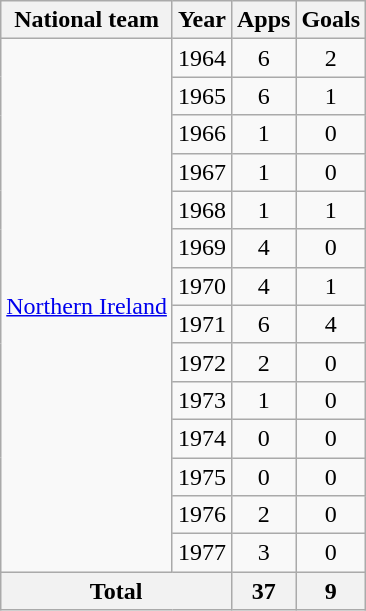<table class="wikitable" style="text-align:center">
<tr>
<th>National team</th>
<th>Year</th>
<th>Apps</th>
<th>Goals</th>
</tr>
<tr>
<td rowspan="14"><a href='#'>Northern Ireland</a></td>
<td>1964</td>
<td>6</td>
<td>2</td>
</tr>
<tr>
<td>1965</td>
<td>6</td>
<td>1</td>
</tr>
<tr>
<td>1966</td>
<td>1</td>
<td>0</td>
</tr>
<tr>
<td>1967</td>
<td>1</td>
<td>0</td>
</tr>
<tr>
<td>1968</td>
<td>1</td>
<td>1</td>
</tr>
<tr>
<td>1969</td>
<td>4</td>
<td>0</td>
</tr>
<tr>
<td>1970</td>
<td>4</td>
<td>1</td>
</tr>
<tr>
<td>1971</td>
<td>6</td>
<td>4</td>
</tr>
<tr>
<td>1972</td>
<td>2</td>
<td>0</td>
</tr>
<tr>
<td>1973</td>
<td>1</td>
<td>0</td>
</tr>
<tr>
<td>1974</td>
<td>0</td>
<td>0</td>
</tr>
<tr>
<td>1975</td>
<td>0</td>
<td>0</td>
</tr>
<tr>
<td>1976</td>
<td>2</td>
<td>0</td>
</tr>
<tr>
<td>1977</td>
<td>3</td>
<td>0</td>
</tr>
<tr>
<th colspan="2">Total</th>
<th>37</th>
<th>9</th>
</tr>
</table>
